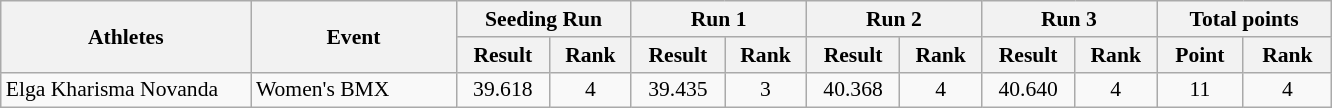<table class=wikitable style="font-size:90%; text-align:center">
<tr>
<th width="160" rowspan="2">Athletes</th>
<th width="130" rowspan="2">Event</th>
<th width="110" colspan="2">Seeding Run</th>
<th width="110" colspan="2">Run 1</th>
<th width="110" colspan="2">Run 2</th>
<th width="110" colspan="2">Run 3</th>
<th width="110" colspan="2">Total points</th>
</tr>
<tr>
<th>Result</th>
<th>Rank</th>
<th>Result</th>
<th>Rank</th>
<th>Result</th>
<th>Rank</th>
<th>Result</th>
<th>Rank</th>
<th>Point</th>
<th>Rank</th>
</tr>
<tr>
<td align=left>Elga Kharisma Novanda</td>
<td align=left>Women's BMX</td>
<td>39.618</td>
<td>4</td>
<td>39.435</td>
<td>3</td>
<td>40.368</td>
<td>4</td>
<td>40.640</td>
<td>4</td>
<td>11</td>
<td>4</td>
</tr>
</table>
